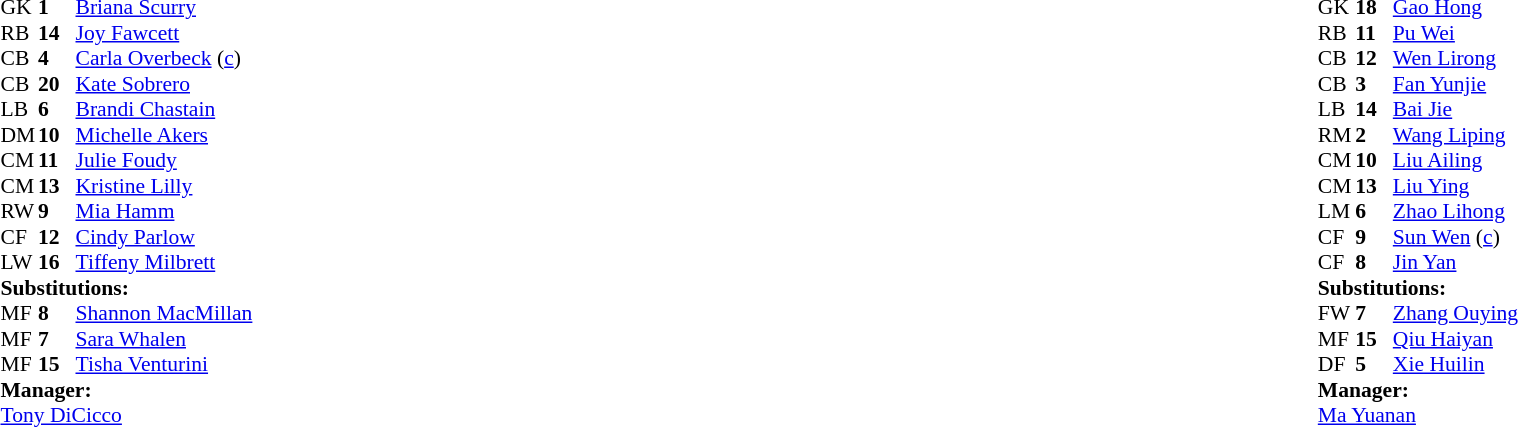<table width="100%">
<tr>
<td valign="top" width="40%"><br><table style="font-size:90%" cellspacing="0" cellpadding="0">
<tr>
<th width=25></th>
<th width=25></th>
</tr>
<tr>
<td>GK</td>
<td><strong>1</strong></td>
<td><a href='#'>Briana Scurry</a></td>
</tr>
<tr>
<td>RB</td>
<td><strong>14</strong></td>
<td><a href='#'>Joy Fawcett</a></td>
</tr>
<tr>
<td>CB</td>
<td><strong>4</strong></td>
<td><a href='#'>Carla Overbeck</a> (<a href='#'>c</a>)</td>
</tr>
<tr>
<td>CB</td>
<td><strong>20</strong></td>
<td><a href='#'>Kate Sobrero</a></td>
</tr>
<tr>
<td>LB</td>
<td><strong>6</strong></td>
<td><a href='#'>Brandi Chastain</a></td>
</tr>
<tr>
<td>DM</td>
<td><strong>10</strong></td>
<td><a href='#'>Michelle Akers</a></td>
<td></td>
<td></td>
</tr>
<tr>
<td>CM</td>
<td><strong>11</strong></td>
<td><a href='#'>Julie Foudy</a></td>
</tr>
<tr>
<td>CM</td>
<td><strong>13</strong></td>
<td><a href='#'>Kristine Lilly</a></td>
</tr>
<tr>
<td>RW</td>
<td><strong>9</strong></td>
<td><a href='#'>Mia Hamm</a></td>
</tr>
<tr>
<td>CF</td>
<td><strong>12</strong></td>
<td><a href='#'>Cindy Parlow</a></td>
<td></td>
<td></td>
</tr>
<tr>
<td>LW</td>
<td><strong>16</strong></td>
<td><a href='#'>Tiffeny Milbrett</a></td>
<td></td>
<td></td>
</tr>
<tr>
<td colspan=3><strong>Substitutions:</strong></td>
</tr>
<tr>
<td>MF</td>
<td><strong>8</strong></td>
<td><a href='#'>Shannon MacMillan</a></td>
<td></td>
<td></td>
</tr>
<tr>
<td>MF</td>
<td><strong>7</strong></td>
<td><a href='#'>Sara Whalen</a></td>
<td></td>
<td></td>
</tr>
<tr>
<td>MF</td>
<td><strong>15</strong></td>
<td><a href='#'>Tisha Venturini</a></td>
<td></td>
<td></td>
</tr>
<tr>
<td colspan=3><strong>Manager:</strong></td>
</tr>
<tr>
<td colspan=3><a href='#'>Tony DiCicco</a></td>
</tr>
</table>
</td>
<td valign="top"></td>
<td valign="top" width="50%"><br><table style="font-size:90%; margin:auto" cellspacing="0" cellpadding="0">
<tr>
<th width=25></th>
<th width=25></th>
</tr>
<tr>
<td>GK</td>
<td><strong>18</strong></td>
<td><a href='#'>Gao Hong</a></td>
</tr>
<tr>
<td>RB</td>
<td><strong>11</strong></td>
<td><a href='#'>Pu Wei</a></td>
<td></td>
<td></td>
</tr>
<tr>
<td>CB</td>
<td><strong>12</strong></td>
<td><a href='#'>Wen Lirong</a></td>
</tr>
<tr>
<td>CB</td>
<td><strong>3</strong></td>
<td><a href='#'>Fan Yunjie</a></td>
</tr>
<tr>
<td>LB</td>
<td><strong>14</strong></td>
<td><a href='#'>Bai Jie</a></td>
</tr>
<tr>
<td>RM</td>
<td><strong>2</strong></td>
<td><a href='#'>Wang Liping</a></td>
</tr>
<tr>
<td>CM</td>
<td><strong>10</strong></td>
<td><a href='#'>Liu Ailing</a></td>
<td></td>
</tr>
<tr>
<td>CM</td>
<td><strong>13</strong></td>
<td><a href='#'>Liu Ying</a></td>
</tr>
<tr>
<td>LM</td>
<td><strong>6</strong></td>
<td><a href='#'>Zhao Lihong</a></td>
<td></td>
<td></td>
</tr>
<tr>
<td>CF</td>
<td><strong>9</strong></td>
<td><a href='#'>Sun Wen</a> (<a href='#'>c</a>)</td>
</tr>
<tr>
<td>CF</td>
<td><strong>8</strong></td>
<td><a href='#'>Jin Yan</a></td>
<td></td>
<td></td>
</tr>
<tr>
<td colspan=3><strong>Substitutions:</strong></td>
</tr>
<tr>
<td>FW</td>
<td><strong>7</strong></td>
<td><a href='#'>Zhang Ouying</a></td>
<td></td>
<td></td>
</tr>
<tr>
<td>MF</td>
<td><strong>15</strong></td>
<td><a href='#'>Qiu Haiyan</a></td>
<td></td>
<td></td>
</tr>
<tr>
<td>DF</td>
<td><strong>5</strong></td>
<td><a href='#'>Xie Huilin</a></td>
<td></td>
<td></td>
</tr>
<tr>
<td colspan=3><strong>Manager:</strong></td>
</tr>
<tr>
<td colspan=3><a href='#'>Ma Yuanan</a></td>
</tr>
</table>
</td>
</tr>
</table>
